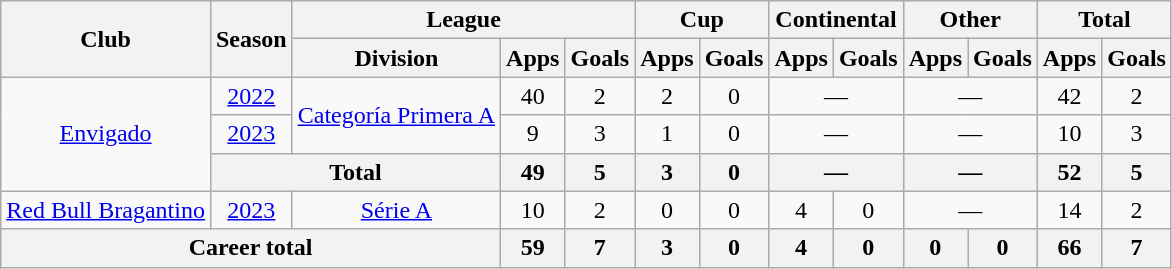<table class="wikitable" style="text-align: center">
<tr>
<th rowspan="2">Club</th>
<th rowspan="2">Season</th>
<th colspan="3">League</th>
<th colspan="2">Cup</th>
<th colspan="2">Continental</th>
<th colspan="2">Other</th>
<th colspan="2">Total</th>
</tr>
<tr>
<th>Division</th>
<th>Apps</th>
<th>Goals</th>
<th>Apps</th>
<th>Goals</th>
<th>Apps</th>
<th>Goals</th>
<th>Apps</th>
<th>Goals</th>
<th>Apps</th>
<th>Goals</th>
</tr>
<tr>
<td rowspan="3"><a href='#'>Envigado</a></td>
<td><a href='#'>2022</a></td>
<td rowspan="2"><a href='#'>Categoría Primera A</a></td>
<td>40</td>
<td>2</td>
<td>2</td>
<td>0</td>
<td colspan="2">—</td>
<td colspan="2">—</td>
<td>42</td>
<td>2</td>
</tr>
<tr>
<td><a href='#'>2023</a></td>
<td>9</td>
<td>3</td>
<td>1</td>
<td>0</td>
<td colspan="2">—</td>
<td colspan="2">—</td>
<td>10</td>
<td>3</td>
</tr>
<tr>
<th colspan="2"><strong>Total</strong></th>
<th>49</th>
<th>5</th>
<th>3</th>
<th>0</th>
<th colspan="2">—</th>
<th colspan="2">—</th>
<th>52</th>
<th>5</th>
</tr>
<tr>
<td><a href='#'>Red Bull Bragantino</a></td>
<td><a href='#'>2023</a></td>
<td><a href='#'>Série A</a></td>
<td>10</td>
<td>2</td>
<td>0</td>
<td>0</td>
<td>4</td>
<td>0</td>
<td colspan="2">—</td>
<td>14</td>
<td>2</td>
</tr>
<tr>
<th colspan="3"><strong>Career total</strong></th>
<th>59</th>
<th>7</th>
<th>3</th>
<th>0</th>
<th>4</th>
<th>0</th>
<th>0</th>
<th>0</th>
<th>66</th>
<th>7</th>
</tr>
</table>
